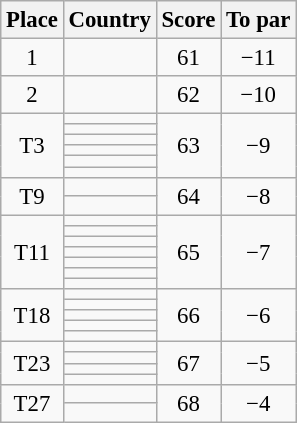<table class="wikitable" style="font-size:95%;">
<tr>
<th>Place</th>
<th>Country</th>
<th>Score</th>
<th>To par</th>
</tr>
<tr>
<td align=center>1</td>
<td></td>
<td align=center>61</td>
<td align=center>−11</td>
</tr>
<tr>
<td align=center>2</td>
<td></td>
<td align=center>62</td>
<td align=center>−10</td>
</tr>
<tr>
<td align=center rowspan=6>T3</td>
<td></td>
<td rowspan=6 align=center>63</td>
<td rowspan=6 align=center>−9</td>
</tr>
<tr>
<td></td>
</tr>
<tr>
<td></td>
</tr>
<tr>
<td></td>
</tr>
<tr>
<td></td>
</tr>
<tr>
<td></td>
</tr>
<tr>
<td align=center rowspan=2>T9</td>
<td></td>
<td rowspan=2 align=center>64</td>
<td rowspan=2 align=center>−8</td>
</tr>
<tr>
<td></td>
</tr>
<tr>
<td align=center rowspan=7>T11</td>
<td></td>
<td rowspan=7 align=center>65</td>
<td rowspan=7 align=center>−7</td>
</tr>
<tr>
<td></td>
</tr>
<tr>
<td></td>
</tr>
<tr>
<td></td>
</tr>
<tr>
<td></td>
</tr>
<tr>
<td></td>
</tr>
<tr>
<td></td>
</tr>
<tr>
<td align=center rowspan=5>T18</td>
<td></td>
<td rowspan=5 align=center>66</td>
<td rowspan=5 align=center>−6</td>
</tr>
<tr>
<td></td>
</tr>
<tr>
<td></td>
</tr>
<tr>
<td></td>
</tr>
<tr>
<td></td>
</tr>
<tr>
<td align=center rowspan=4>T23</td>
<td></td>
<td rowspan=4 align=center>67</td>
<td rowspan=4 align=center>−5</td>
</tr>
<tr>
<td></td>
</tr>
<tr>
<td></td>
</tr>
<tr>
<td></td>
</tr>
<tr>
<td align=center rowspan=2>T27</td>
<td></td>
<td rowspan=2 align=center>68</td>
<td rowspan=2 align=center>−4</td>
</tr>
<tr>
<td></td>
</tr>
</table>
